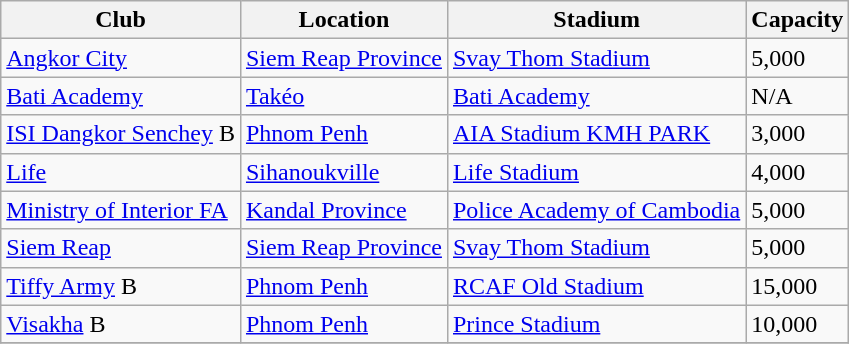<table class="wikitable sortable" style="align-left">
<tr>
<th>Club</th>
<th>Location</th>
<th>Stadium</th>
<th>Capacity</th>
</tr>
<tr>
<td><a href='#'>Angkor City</a></td>
<td><a href='#'>Siem Reap Province</a></td>
<td><a href='#'>Svay Thom Stadium</a></td>
<td>5,000</td>
</tr>
<tr>
<td><a href='#'>Bati Academy</a></td>
<td><a href='#'>Takéo</a></td>
<td><a href='#'>Bati Academy</a></td>
<td>N/A</td>
</tr>
<tr>
<td><a href='#'>ISI Dangkor Senchey</a> B</td>
<td><a href='#'>Phnom Penh</a></td>
<td><a href='#'>AIA Stadium KMH PARK</a></td>
<td>3,000</td>
</tr>
<tr>
<td><a href='#'>Life</a></td>
<td><a href='#'>Sihanoukville</a></td>
<td><a href='#'>Life Stadium</a></td>
<td>4,000</td>
</tr>
<tr>
<td><a href='#'>Ministry of Interior FA</a></td>
<td><a href='#'>Kandal Province</a></td>
<td><a href='#'>Police Academy of Cambodia</a></td>
<td>5,000</td>
</tr>
<tr>
<td><a href='#'>Siem Reap</a></td>
<td><a href='#'>Siem Reap Province</a></td>
<td><a href='#'>Svay Thom Stadium</a></td>
<td>5,000</td>
</tr>
<tr>
<td><a href='#'>Tiffy Army</a> B</td>
<td><a href='#'>Phnom Penh</a></td>
<td><a href='#'>RCAF Old Stadium</a></td>
<td>15,000</td>
</tr>
<tr>
<td><a href='#'>Visakha</a> B</td>
<td><a href='#'>Phnom Penh</a></td>
<td><a href='#'>Prince Stadium</a></td>
<td>10,000</td>
</tr>
<tr>
</tr>
</table>
